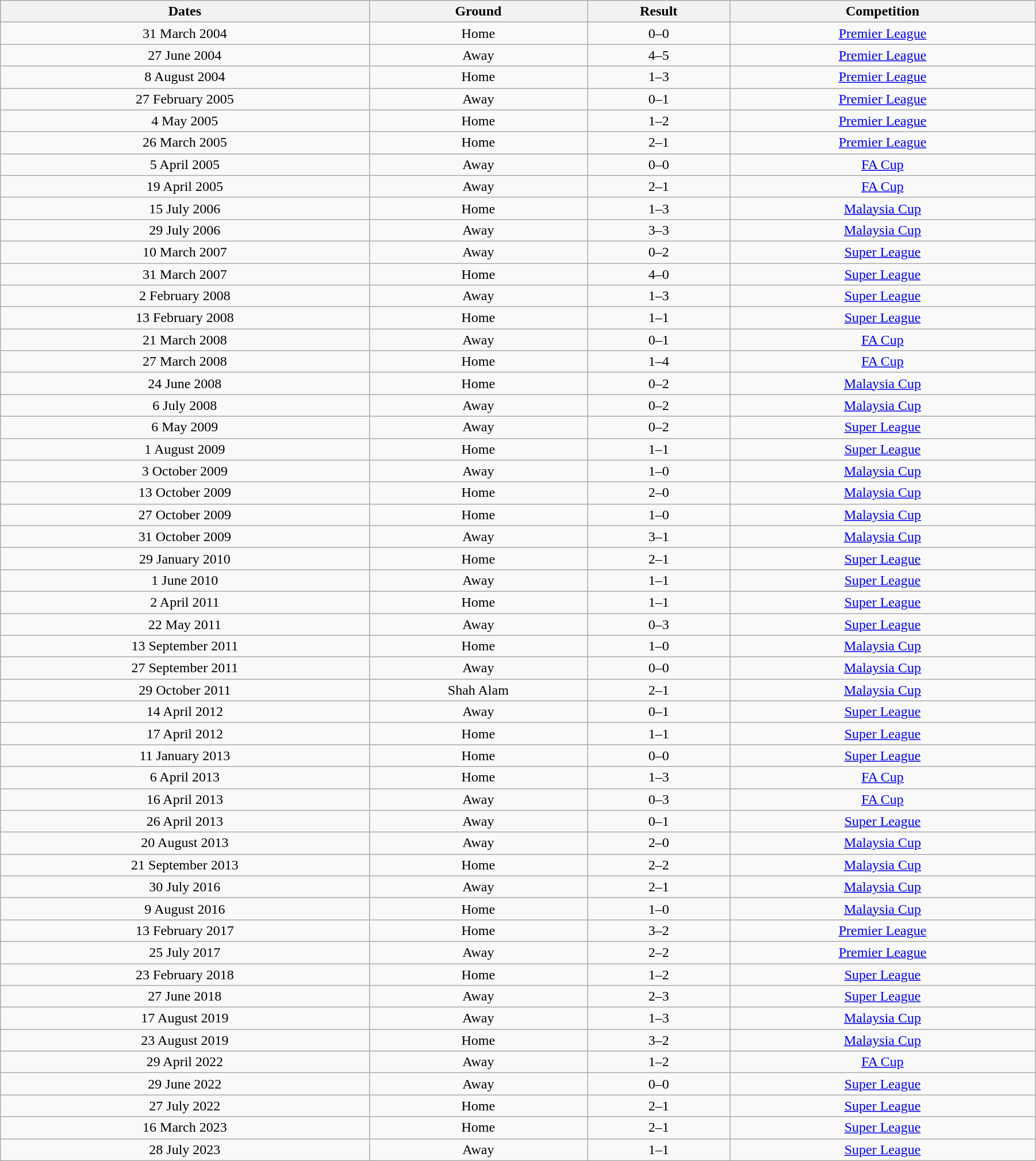<table class="wikitable" style="width:95%;text-align:center">
<tr>
<th>Dates</th>
<th>Ground</th>
<th>Result</th>
<th>Competition</th>
</tr>
<tr>
<td>31 March 2004</td>
<td>Home</td>
<td>0–0</td>
<td><a href='#'>Premier League</a></td>
</tr>
<tr>
<td>27 June 2004</td>
<td>Away</td>
<td>4–5</td>
<td><a href='#'>Premier League</a></td>
</tr>
<tr>
<td>8 August 2004</td>
<td>Home</td>
<td>1–3</td>
<td><a href='#'>Premier League</a></td>
</tr>
<tr>
<td>27 February 2005</td>
<td>Away</td>
<td>0–1</td>
<td><a href='#'>Premier League</a></td>
</tr>
<tr>
<td>4 May 2005</td>
<td>Home</td>
<td>1–2</td>
<td><a href='#'>Premier League</a></td>
</tr>
<tr>
<td>26 March 2005</td>
<td>Home</td>
<td>2–1</td>
<td><a href='#'>Premier League</a></td>
</tr>
<tr>
<td>5 April 2005</td>
<td>Away</td>
<td>0–0</td>
<td><a href='#'>FA Cup</a></td>
</tr>
<tr>
<td>19 April 2005</td>
<td>Away</td>
<td>2–1</td>
<td><a href='#'>FA Cup</a></td>
</tr>
<tr>
<td>15 July 2006</td>
<td>Home</td>
<td>1–3</td>
<td><a href='#'>Malaysia Cup</a></td>
</tr>
<tr>
<td>29 July 2006</td>
<td>Away</td>
<td>3–3</td>
<td><a href='#'>Malaysia Cup</a></td>
</tr>
<tr>
<td>10 March 2007</td>
<td>Away</td>
<td>0–2</td>
<td><a href='#'>Super League</a></td>
</tr>
<tr>
<td>31 March 2007</td>
<td>Home</td>
<td>4–0</td>
<td><a href='#'>Super League</a></td>
</tr>
<tr>
<td>2 February 2008</td>
<td>Away</td>
<td>1–3</td>
<td><a href='#'>Super League</a></td>
</tr>
<tr>
<td>13 February 2008</td>
<td>Home</td>
<td>1–1</td>
<td><a href='#'>Super League</a></td>
</tr>
<tr>
<td>21 March 2008</td>
<td>Away</td>
<td>0–1</td>
<td><a href='#'>FA Cup</a></td>
</tr>
<tr>
<td>27 March 2008</td>
<td>Home</td>
<td>1–4</td>
<td><a href='#'>FA Cup</a></td>
</tr>
<tr>
<td>24 June 2008</td>
<td>Home</td>
<td>0–2</td>
<td><a href='#'>Malaysia Cup</a></td>
</tr>
<tr>
<td>6 July 2008</td>
<td>Away</td>
<td>0–2</td>
<td><a href='#'>Malaysia Cup</a></td>
</tr>
<tr>
<td>6 May 2009</td>
<td>Away</td>
<td>0–2</td>
<td><a href='#'>Super League</a></td>
</tr>
<tr>
<td>1 August 2009</td>
<td>Home</td>
<td>1–1</td>
<td><a href='#'>Super League</a></td>
</tr>
<tr>
<td>3 October 2009</td>
<td>Away</td>
<td>1–0</td>
<td><a href='#'>Malaysia Cup</a></td>
</tr>
<tr>
<td>13 October 2009</td>
<td>Home</td>
<td>2–0</td>
<td><a href='#'>Malaysia Cup</a></td>
</tr>
<tr>
<td>27 October 2009</td>
<td>Home</td>
<td>1–0</td>
<td><a href='#'>Malaysia Cup</a></td>
</tr>
<tr>
<td>31 October 2009</td>
<td>Away</td>
<td>3–1</td>
<td><a href='#'>Malaysia Cup</a></td>
</tr>
<tr>
<td>29 January 2010</td>
<td>Home</td>
<td>2–1</td>
<td><a href='#'>Super League</a></td>
</tr>
<tr>
<td>1 June 2010</td>
<td>Away</td>
<td>1–1</td>
<td><a href='#'>Super League</a></td>
</tr>
<tr>
<td>2 April 2011</td>
<td>Home</td>
<td>1–1</td>
<td><a href='#'>Super League</a></td>
</tr>
<tr>
<td>22 May 2011</td>
<td>Away</td>
<td>0–3</td>
<td><a href='#'>Super League</a></td>
</tr>
<tr>
<td>13 September 2011</td>
<td>Home</td>
<td>1–0</td>
<td><a href='#'>Malaysia Cup</a></td>
</tr>
<tr>
<td>27 September 2011</td>
<td>Away</td>
<td>0–0</td>
<td><a href='#'>Malaysia Cup</a></td>
</tr>
<tr>
<td>29 October 2011</td>
<td>Shah Alam</td>
<td>2–1</td>
<td><a href='#'>Malaysia Cup</a></td>
</tr>
<tr>
<td>14 April 2012</td>
<td>Away</td>
<td>0–1</td>
<td><a href='#'>Super League</a></td>
</tr>
<tr>
<td>17 April 2012</td>
<td>Home</td>
<td>1–1</td>
<td><a href='#'>Super League</a></td>
</tr>
<tr>
<td>11 January 2013</td>
<td>Home</td>
<td>0–0</td>
<td><a href='#'>Super League</a></td>
</tr>
<tr>
<td>6 April 2013</td>
<td>Home</td>
<td>1–3</td>
<td><a href='#'>FA Cup</a></td>
</tr>
<tr>
<td>16 April 2013</td>
<td>Away</td>
<td>0–3</td>
<td><a href='#'>FA Cup</a></td>
</tr>
<tr>
<td>26 April 2013</td>
<td>Away</td>
<td>0–1</td>
<td><a href='#'>Super League</a></td>
</tr>
<tr>
<td>20 August 2013</td>
<td>Away</td>
<td>2–0</td>
<td><a href='#'>Malaysia Cup</a></td>
</tr>
<tr>
<td>21 September 2013</td>
<td>Home</td>
<td>2–2</td>
<td><a href='#'>Malaysia Cup</a></td>
</tr>
<tr>
<td>30 July 2016</td>
<td>Away</td>
<td>2–1</td>
<td><a href='#'>Malaysia Cup</a></td>
</tr>
<tr>
<td>9 August 2016</td>
<td>Home</td>
<td>1–0</td>
<td><a href='#'>Malaysia Cup</a></td>
</tr>
<tr>
<td>13 February 2017</td>
<td>Home</td>
<td>3–2</td>
<td><a href='#'>Premier League</a></td>
</tr>
<tr>
<td>25 July 2017</td>
<td>Away</td>
<td>2–2</td>
<td><a href='#'>Premier League</a></td>
</tr>
<tr>
<td>23 February 2018</td>
<td>Home</td>
<td>1–2</td>
<td><a href='#'>Super League</a></td>
</tr>
<tr>
<td>27 June 2018</td>
<td>Away</td>
<td>2–3</td>
<td><a href='#'>Super League</a></td>
</tr>
<tr>
<td>17 August 2019</td>
<td>Away</td>
<td>1–3</td>
<td><a href='#'>Malaysia Cup</a></td>
</tr>
<tr>
<td>23 August 2019</td>
<td>Home</td>
<td>3–2</td>
<td><a href='#'>Malaysia Cup</a></td>
</tr>
<tr>
<td>29 April 2022</td>
<td>Away</td>
<td>1–2</td>
<td><a href='#'>FA Cup</a></td>
</tr>
<tr>
<td>29 June 2022</td>
<td>Away</td>
<td>0–0</td>
<td><a href='#'>Super League</a></td>
</tr>
<tr>
<td>27 July 2022</td>
<td>Home</td>
<td>2–1</td>
<td><a href='#'>Super League</a></td>
</tr>
<tr>
<td>16 March 2023</td>
<td>Home</td>
<td>2–1</td>
<td><a href='#'>Super League</a></td>
</tr>
<tr>
<td>28 July 2023</td>
<td>Away</td>
<td>1–1</td>
<td><a href='#'>Super League</a></td>
</tr>
</table>
